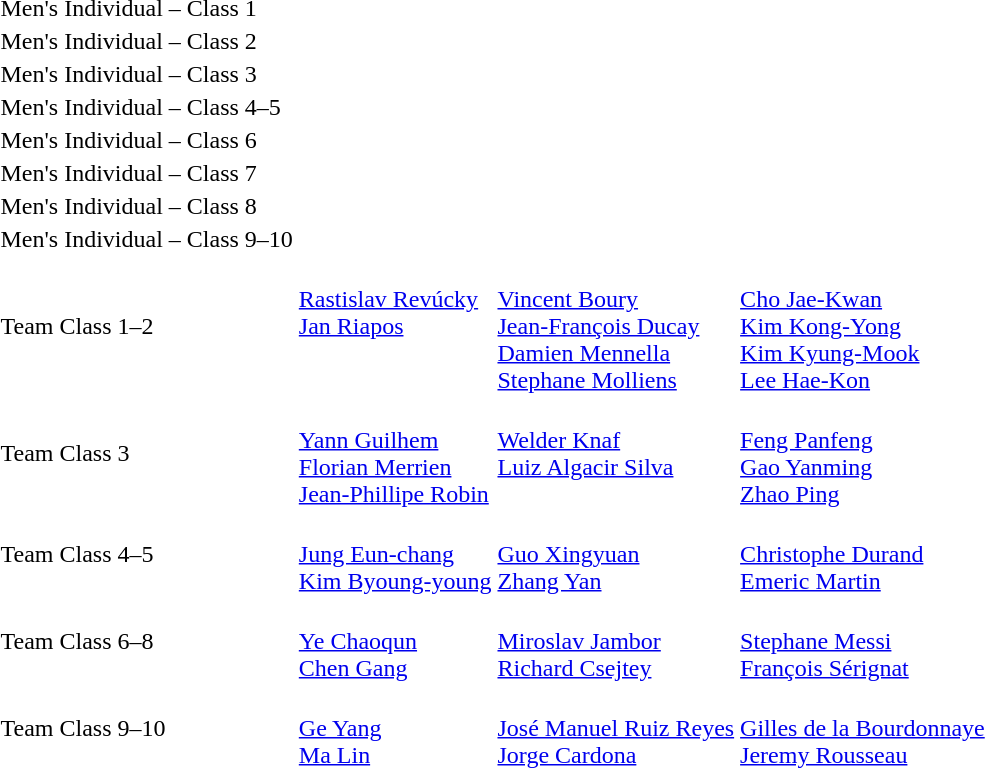<table>
<tr>
<td>Men's Individual – Class 1<br></td>
<td></td>
<td></td>
<td></td>
</tr>
<tr>
<td>Men's Individual – Class 2<br></td>
<td></td>
<td></td>
<td></td>
</tr>
<tr>
<td>Men's Individual – Class 3<br></td>
<td></td>
<td></td>
<td></td>
</tr>
<tr>
<td>Men's Individual – Class 4–5<br></td>
<td></td>
<td></td>
<td></td>
</tr>
<tr>
<td>Men's Individual – Class 6<br></td>
<td></td>
<td></td>
<td></td>
</tr>
<tr>
<td>Men's Individual – Class 7<br></td>
<td></td>
<td></td>
<td></td>
</tr>
<tr>
<td>Men's Individual – Class  8<br></td>
<td></td>
<td></td>
<td></td>
</tr>
<tr>
<td>Men's Individual – Class 9–10<br></td>
<td></td>
<td></td>
<td></td>
</tr>
<tr>
<td>Team Class 1–2<br></td>
<td valign=top> <br> <a href='#'>Rastislav Revúcky</a> <br> <a href='#'>Jan Riapos</a></td>
<td valign=top> <br> <a href='#'>Vincent Boury</a> <br> <a href='#'>Jean-François Ducay</a> <br> <a href='#'>Damien Mennella</a> <br> <a href='#'>Stephane Molliens</a></td>
<td valign=top> <br> <a href='#'>Cho Jae-Kwan</a> <br> <a href='#'>Kim Kong-Yong</a> <br> <a href='#'>Kim Kyung-Mook</a> <br> <a href='#'>Lee Hae-Kon</a></td>
</tr>
<tr>
<td>Team Class 3<br></td>
<td valign=top> <br> <a href='#'>Yann Guilhem</a> <br> <a href='#'>Florian Merrien</a> <br> <a href='#'>Jean-Phillipe Robin</a></td>
<td valign=top> <br> <a href='#'>Welder Knaf</a> <br> <a href='#'>Luiz Algacir Silva</a></td>
<td valign=top> <br> <a href='#'>Feng Panfeng</a> <br> <a href='#'>Gao Yanming</a> <br> <a href='#'>Zhao Ping</a></td>
</tr>
<tr>
<td>Team Class 4–5<br></td>
<td valign=top> <br> <a href='#'>Jung Eun-chang</a> <br> <a href='#'>Kim Byoung-young</a></td>
<td valign=top> <br> <a href='#'>Guo Xingyuan</a> <br> <a href='#'>Zhang Yan</a></td>
<td valign=top> <br> <a href='#'>Christophe Durand</a> <br> <a href='#'>Emeric Martin</a></td>
</tr>
<tr>
<td>Team Class 6–8<br></td>
<td valign=top> <br> <a href='#'>Ye Chaoqun</a> <br> <a href='#'>Chen Gang</a></td>
<td valign=top> <br> <a href='#'>Miroslav Jambor</a> <br> <a href='#'>Richard Csejtey</a></td>
<td valign=top> <br> <a href='#'>Stephane Messi</a> <br> <a href='#'>François Sérignat</a></td>
</tr>
<tr>
<td>Team Class 9–10<br></td>
<td valign=top> <br> <a href='#'>Ge Yang</a> <br> <a href='#'>Ma Lin</a></td>
<td valign=top> <br> <a href='#'>José Manuel Ruiz Reyes</a> <br> <a href='#'>Jorge Cardona</a></td>
<td valign=top> <br> <a href='#'>Gilles de la Bourdonnaye</a> <br> <a href='#'>Jeremy Rousseau</a></td>
</tr>
</table>
